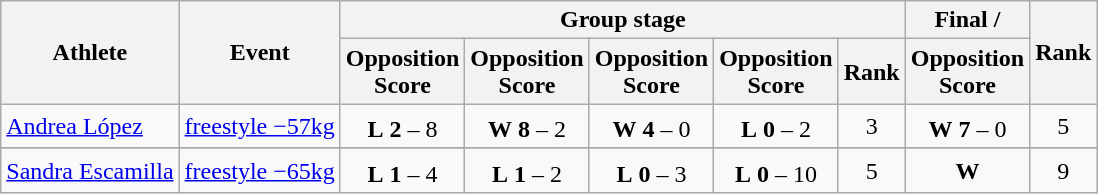<table class="wikitable">
<tr>
<th rowspan="2">Athlete</th>
<th rowspan="2">Event</th>
<th colspan="5">Group stage</th>
<th>Final / </th>
<th rowspan="2">Rank</th>
</tr>
<tr>
<th>Opposition<br>Score</th>
<th>Opposition<br>Score</th>
<th>Opposition<br>Score</th>
<th>Opposition<br>Score</th>
<th>Rank</th>
<th>Opposition<br>Score</th>
</tr>
<tr align="center">
<td align="left"><a href='#'>Andrea López</a></td>
<td align="left"><a href='#'>freestyle −57kg</a></td>
<td><strong>L</strong> <strong>2</strong> – 8 <sup></sup></td>
<td><strong>W</strong> <strong>8</strong> – 2 <sup></sup></td>
<td><strong>W</strong> <strong>4</strong> – 0 <sup></sup></td>
<td><strong>L</strong> <strong>0</strong> – 2 <sup></sup></td>
<td>3 </td>
<td><strong>W</strong> <strong>7</strong> – 0 <sup></sup></td>
<td>5</td>
</tr>
<tr>
</tr>
<tr align="center">
<td align="left"><a href='#'>Sandra Escamilla</a></td>
<td align="left"><a href='#'>freestyle −65kg</a></td>
<td><strong>L</strong> <strong>1</strong> – 4 <sup></sup></td>
<td><strong>L</strong> <strong>1</strong> – 2 <sup></sup></td>
<td><strong>L</strong> <strong>0</strong> – 3 <sup></sup></td>
<td><strong>L</strong> <strong>0</strong> – 10 <sup></sup></td>
<td>5 </td>
<td><strong>W</strong> <strong></strong></td>
<td>9</td>
</tr>
</table>
